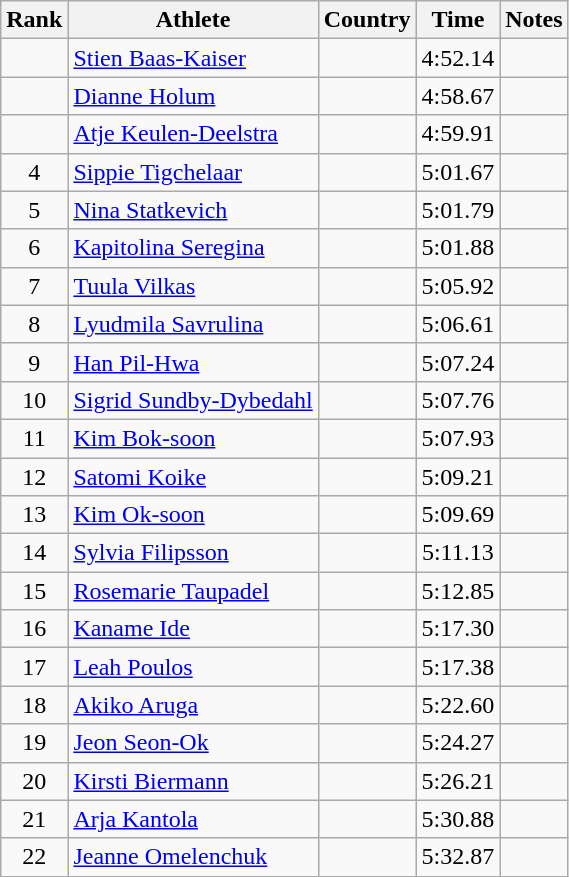<table class="wikitable sortable" style="text-align:center">
<tr>
<th>Rank</th>
<th>Athlete</th>
<th>Country</th>
<th>Time</th>
<th>Notes</th>
</tr>
<tr>
<td></td>
<td align=left><a href='#'>Stien Baas-Kaiser</a></td>
<td align=left></td>
<td>4:52.14</td>
<td></td>
</tr>
<tr>
<td></td>
<td align=left><a href='#'>Dianne Holum</a></td>
<td align=left></td>
<td>4:58.67</td>
<td></td>
</tr>
<tr>
<td></td>
<td align=left><a href='#'>Atje Keulen-Deelstra</a></td>
<td align=left></td>
<td>4:59.91</td>
<td></td>
</tr>
<tr>
<td>4</td>
<td align=left><a href='#'>Sippie Tigchelaar</a></td>
<td align=left></td>
<td>5:01.67</td>
<td></td>
</tr>
<tr>
<td>5</td>
<td align=left><a href='#'>Nina Statkevich</a></td>
<td align=left></td>
<td>5:01.79</td>
<td></td>
</tr>
<tr>
<td>6</td>
<td align=left><a href='#'>Kapitolina Seregina</a></td>
<td align=left></td>
<td>5:01.88</td>
<td></td>
</tr>
<tr>
<td>7</td>
<td align=left><a href='#'>Tuula Vilkas</a></td>
<td align=left></td>
<td>5:05.92</td>
<td></td>
</tr>
<tr>
<td>8</td>
<td align=left><a href='#'>Lyudmila Savrulina</a></td>
<td align=left></td>
<td>5:06.61</td>
<td></td>
</tr>
<tr>
<td>9</td>
<td align=left><a href='#'>Han Pil-Hwa</a></td>
<td align=left></td>
<td>5:07.24</td>
<td></td>
</tr>
<tr>
<td>10</td>
<td align=left><a href='#'>Sigrid Sundby-Dybedahl</a></td>
<td align=left></td>
<td>5:07.76</td>
<td></td>
</tr>
<tr>
<td>11</td>
<td align=left><a href='#'>Kim Bok-soon</a></td>
<td align=left></td>
<td>5:07.93</td>
<td></td>
</tr>
<tr>
<td>12</td>
<td align=left><a href='#'>Satomi Koike</a></td>
<td align=left></td>
<td>5:09.21</td>
<td></td>
</tr>
<tr>
<td>13</td>
<td align=left><a href='#'>Kim Ok-soon</a></td>
<td align=left></td>
<td>5:09.69</td>
<td></td>
</tr>
<tr>
<td>14</td>
<td align=left><a href='#'>Sylvia Filipsson</a></td>
<td align=left></td>
<td>5:11.13</td>
<td></td>
</tr>
<tr>
<td>15</td>
<td align=left><a href='#'>Rosemarie Taupadel</a></td>
<td align=left></td>
<td>5:12.85</td>
<td></td>
</tr>
<tr>
<td>16</td>
<td align=left><a href='#'>Kaname Ide</a></td>
<td align=left></td>
<td>5:17.30</td>
<td></td>
</tr>
<tr>
<td>17</td>
<td align=left><a href='#'>Leah Poulos</a></td>
<td align=left></td>
<td>5:17.38</td>
<td></td>
</tr>
<tr>
<td>18</td>
<td align=left><a href='#'>Akiko Aruga</a></td>
<td align=left></td>
<td>5:22.60</td>
<td></td>
</tr>
<tr>
<td>19</td>
<td align=left><a href='#'>Jeon Seon-Ok</a></td>
<td align=left></td>
<td>5:24.27</td>
<td></td>
</tr>
<tr>
<td>20</td>
<td align=left><a href='#'>Kirsti Biermann</a></td>
<td align=left></td>
<td>5:26.21</td>
</tr>
<tr>
<td>21</td>
<td align=left><a href='#'>Arja Kantola</a></td>
<td align=left></td>
<td>5:30.88</td>
<td></td>
</tr>
<tr>
<td>22</td>
<td align=left><a href='#'>Jeanne Omelenchuk</a></td>
<td align=left></td>
<td>5:32.87</td>
<td></td>
</tr>
</table>
